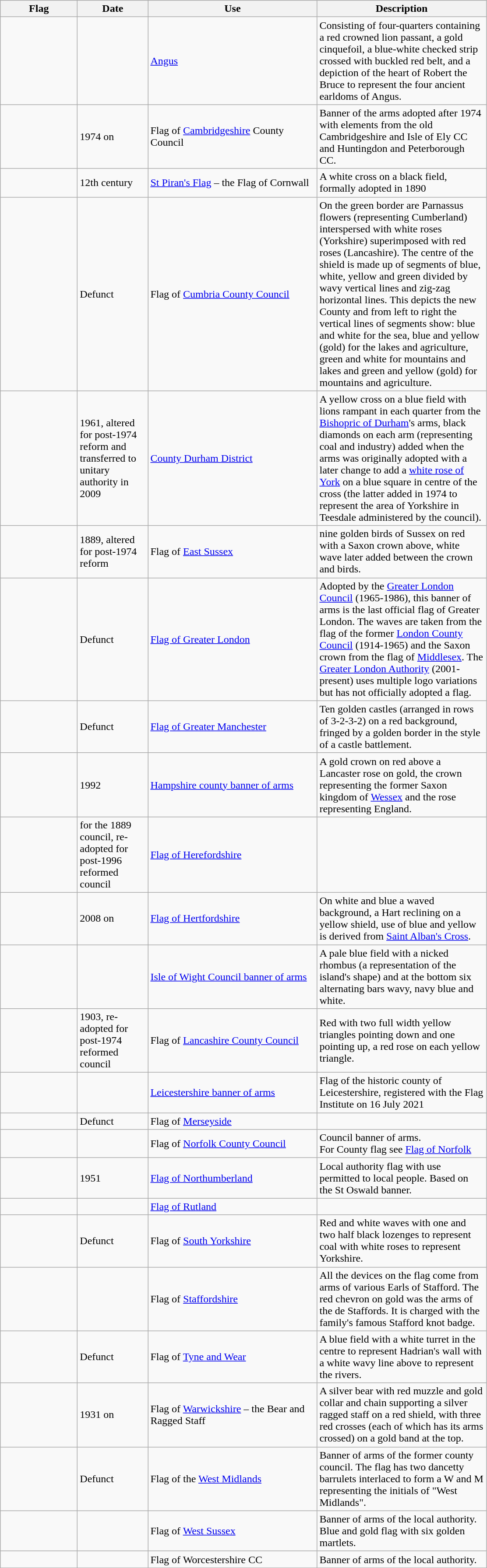<table class="wikitable">
<tr style="background:#efefef;">
<th style="width:110px;">Flag</th>
<th style="width:100px;">Date</th>
<th style="width:250px;">Use</th>
<th style="width:250px;">Description</th>
</tr>
<tr>
<td></td>
<td></td>
<td><a href='#'>Angus</a></td>
<td>Consisting of four-quarters containing a red crowned lion passant, a gold cinquefoil, a blue-white checked strip crossed with buckled red belt, and a depiction of the heart of Robert the Bruce to represent the four ancient earldoms of Angus.</td>
</tr>
<tr>
<td></td>
<td>1974 on</td>
<td>Flag of <a href='#'>Cambridgeshire</a> County Council</td>
<td>Banner of the arms adopted after 1974 with elements from the old Cambridgeshire and Isle of Ely CC and Huntingdon and Peterborough CC.</td>
</tr>
<tr>
<td></td>
<td>12th century</td>
<td><a href='#'>St Piran's Flag</a> – the Flag of Cornwall</td>
<td>A white cross on a black field, formally adopted in 1890</td>
</tr>
<tr>
<td></td>
<td>Defunct</td>
<td>Flag of <a href='#'>Cumbria County Council</a></td>
<td>On the green border are Parnassus flowers (representing Cumberland) interspersed with white roses (Yorkshire) superimposed with red roses (Lancashire). The centre of the shield is made up of segments of blue, white, yellow and green divided by wavy vertical lines and zig-zag horizontal lines. This depicts the new County and from left to right the vertical lines of segments show: blue and white for the sea, blue and yellow (gold) for the lakes and agriculture, green and white for mountains and lakes and green and yellow (gold) for mountains and agriculture.</td>
</tr>
<tr>
<td></td>
<td>1961, altered for post-1974 reform and transferred to unitary authority in 2009</td>
<td><a href='#'>County Durham District</a></td>
<td>A yellow cross on a blue field with lions rampant in each quarter from the <a href='#'>Bishopric of Durham</a>'s arms, black diamonds on each arm (representing coal and industry) added when the arms was originally adopted with a later change to add a <a href='#'>white rose of York</a> on a blue square in centre of the cross (the latter added in 1974 to represent the area of Yorkshire in Teesdale administered by the council).</td>
</tr>
<tr>
<td></td>
<td>1889, altered for post-1974 reform</td>
<td>Flag of <a href='#'>East Sussex</a></td>
<td>nine golden birds of Sussex on red with a Saxon crown above, white wave later added between the crown and birds.</td>
</tr>
<tr>
<td></td>
<td>Defunct</td>
<td><a href='#'>Flag of Greater London</a></td>
<td>Adopted by the <a href='#'>Greater London Council</a> (1965-1986), this banner of arms is the last official flag of Greater London. The waves are taken from the flag of the former <a href='#'>London County Council</a> (1914-1965) and the Saxon crown from the flag of <a href='#'>Middlesex</a>. The <a href='#'>Greater London Authority</a> (2001-present) uses multiple logo variations but has not officially adopted a flag.</td>
</tr>
<tr>
<td></td>
<td>Defunct</td>
<td><a href='#'>Flag of Greater Manchester</a></td>
<td>Ten golden castles (arranged in rows of 3-2-3-2) on a red background, fringed by a golden border in the style of a castle battlement.</td>
</tr>
<tr>
<td></td>
<td>1992</td>
<td><a href='#'>Hampshire county banner of arms</a></td>
<td>A gold crown on red above a Lancaster rose on gold, the crown representing the former Saxon kingdom of <a href='#'>Wessex</a> and the rose representing England.</td>
</tr>
<tr>
<td></td>
<td>for the 1889 council, re-adopted for post-1996 reformed council</td>
<td><a href='#'>Flag of Herefordshire</a></td>
<td></td>
</tr>
<tr>
<td></td>
<td>2008 on</td>
<td><a href='#'>Flag of Hertfordshire</a></td>
<td>On white and blue a waved background, a Hart reclining on a yellow shield, use of blue and yellow is derived from <a href='#'>Saint Alban's Cross</a>.</td>
</tr>
<tr>
<td></td>
<td></td>
<td><a href='#'>Isle of Wight Council banner of arms</a></td>
<td>A pale blue field with a nicked rhombus (a representation of the island's shape) and at the bottom six alternating bars wavy, navy blue and white.</td>
</tr>
<tr>
<td></td>
<td>1903, re-adopted for post-1974 reformed council</td>
<td>Flag of <a href='#'>Lancashire County Council</a></td>
<td>Red with two full width yellow triangles pointing down and one pointing up, a red rose on each yellow triangle.</td>
</tr>
<tr>
<td></td>
<td></td>
<td><a href='#'>Leicestershire banner of arms</a></td>
<td>Flag of the historic county of Leicestershire, registered with the Flag Institute on 16 July 2021</td>
</tr>
<tr>
<td></td>
<td>Defunct</td>
<td>Flag of <a href='#'>Merseyside</a></td>
<td></td>
</tr>
<tr>
<td></td>
<td></td>
<td>Flag of <a href='#'>Norfolk County Council</a></td>
<td>Council banner of arms.<br>For County flag see <a href='#'>Flag of Norfolk</a></td>
</tr>
<tr>
<td></td>
<td>1951</td>
<td><a href='#'>Flag of Northumberland</a> <br></td>
<td>Local authority flag with use permitted to local people. Based on the St Oswald banner.</td>
</tr>
<tr>
<td></td>
<td></td>
<td><a href='#'>Flag of Rutland</a> </td>
<td></td>
</tr>
<tr>
<td></td>
<td>Defunct</td>
<td>Flag of <a href='#'>South Yorkshire</a></td>
<td>Red and white waves with one and two half black lozenges to represent coal with white roses to represent Yorkshire.</td>
</tr>
<tr>
<td></td>
<td></td>
<td>Flag of <a href='#'>Staffordshire</a></td>
<td>All the devices on the flag come from arms of various Earls of Stafford. The red chevron on gold was the arms of the de Staffords. It is charged with the family's famous Stafford knot badge.</td>
</tr>
<tr>
<td></td>
<td>Defunct</td>
<td>Flag of <a href='#'>Tyne and Wear</a></td>
<td>A blue field with a white turret in the centre to represent Hadrian's wall with a white wavy line above to represent the rivers.</td>
</tr>
<tr>
<td></td>
<td>1931 on</td>
<td>Flag of <a href='#'>Warwickshire</a> – the Bear and Ragged Staff</td>
<td>A silver bear with red muzzle and gold collar and chain supporting a silver ragged staff on a red shield, with three red crosses (each of which has its arms crossed) on a gold band at the top.</td>
</tr>
<tr>
<td></td>
<td>Defunct</td>
<td>Flag of the <a href='#'>West Midlands</a></td>
<td>Banner of arms of the former county council. The flag has two dancetty barrulets interlaced to form a W and M representing the initials of "West Midlands".</td>
</tr>
<tr>
<td></td>
<td></td>
<td>Flag of <a href='#'>West Sussex</a></td>
<td>Banner of arms of the local authority. Blue and gold flag with six golden martlets.</td>
</tr>
<tr>
<td></td>
<td></td>
<td>Flag of Worcestershire CC</td>
<td>Banner of arms of the local authority.</td>
</tr>
</table>
